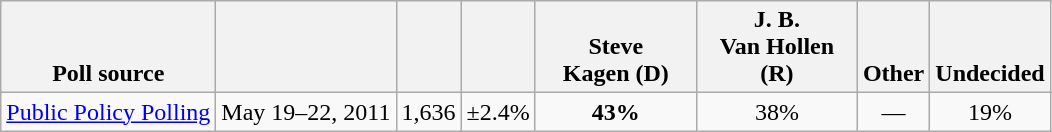<table class="wikitable" style="text-align:center">
<tr style="vertical-align:bottom">
<th>Poll source</th>
<th></th>
<th></th>
<th></th>
<th style="width:100px;">Steve<br>Kagen (D)</th>
<th style="width:100px;">J. B.<br>Van Hollen (R)</th>
<th>Other</th>
<th>Undecided</th>
</tr>
<tr>
<td style="text-align:left"><a href='#'>Public Policy Polling</a></td>
<td>May 19–22, 2011</td>
<td>1,636</td>
<td>±2.4%</td>
<td><strong>43%</strong></td>
<td>38%</td>
<td>—</td>
<td>19%</td>
</tr>
</table>
